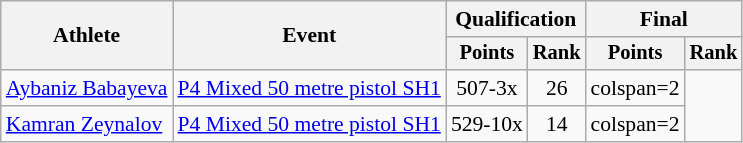<table class="wikitable" style="font-size:90%">
<tr>
<th rowspan="2">Athlete</th>
<th rowspan="2">Event</th>
<th colspan="2">Qualification</th>
<th colspan="2">Final</th>
</tr>
<tr style="font-size:95%">
<th>Points</th>
<th>Rank</th>
<th>Points</th>
<th>Rank</th>
</tr>
<tr align=center>
<td align=left><a href='#'>Aybaniz Babayeva</a></td>
<td align=left><a href='#'>P4 Mixed 50 metre pistol SH1</a></td>
<td>507-3x</td>
<td>26</td>
<td>colspan=2 </td>
</tr>
<tr align=center>
<td align=left><a href='#'>Kamran Zeynalov</a></td>
<td align=left><a href='#'>P4 Mixed 50 metre pistol SH1</a></td>
<td>529-10x</td>
<td>14</td>
<td>colspan=2 </td>
</tr>
</table>
